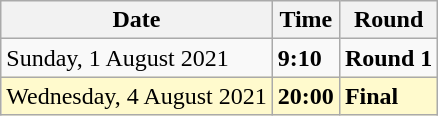<table class="wikitable">
<tr>
<th>Date</th>
<th>Time</th>
<th>Round</th>
</tr>
<tr>
<td>Sunday, 1 August 2021</td>
<td><strong>9:10</strong></td>
<td><strong>Round 1</strong></td>
</tr>
<tr style=background:lemonchiffon>
<td>Wednesday, 4 August 2021</td>
<td><strong>20:00</strong></td>
<td><strong>Final</strong></td>
</tr>
</table>
